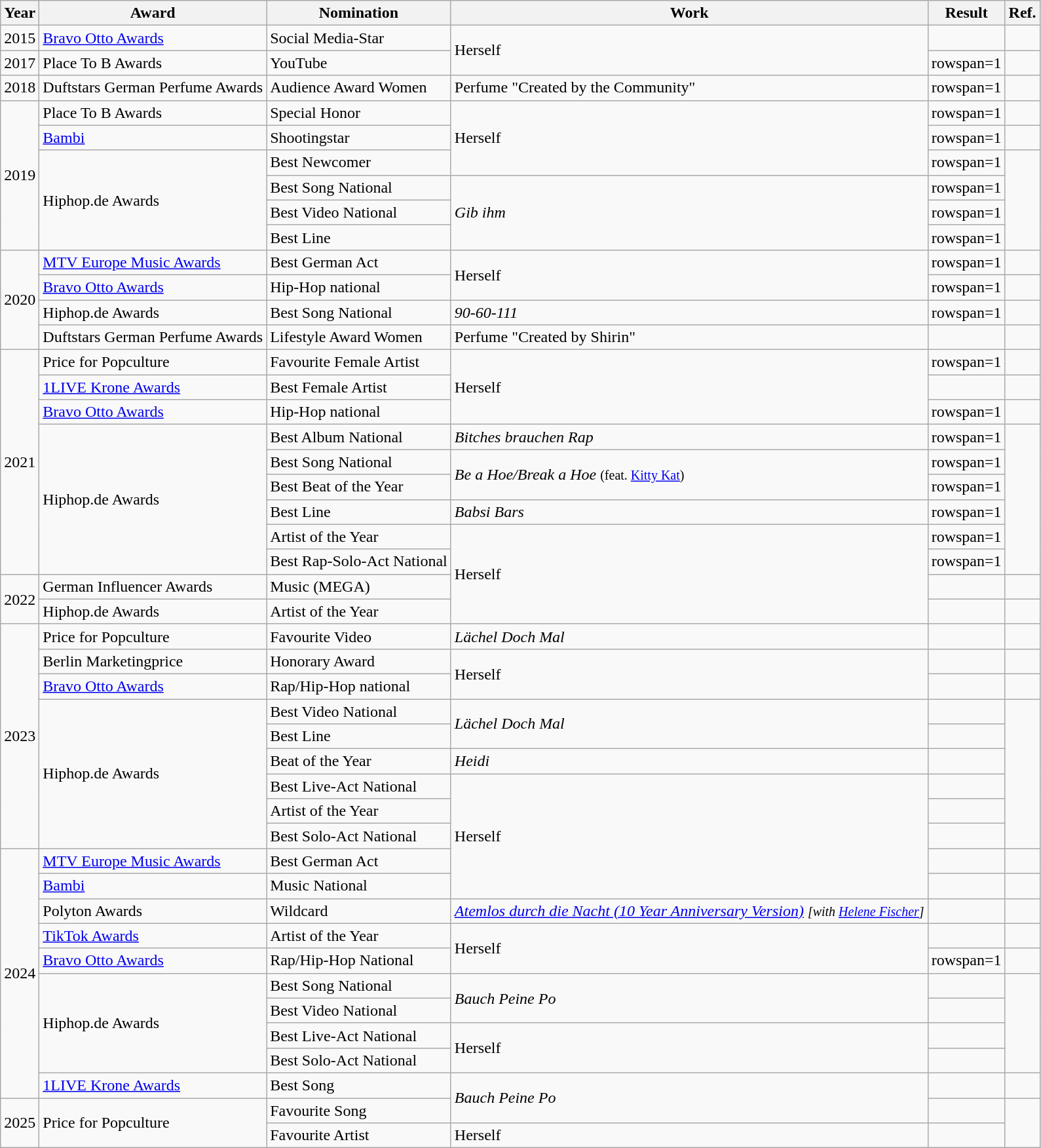<table class="wikitable">
<tr>
<th>Year</th>
<th>Award</th>
<th>Nomination</th>
<th>Work</th>
<th>Result</th>
<th>Ref.</th>
</tr>
<tr>
<td>2015</td>
<td><a href='#'>Bravo Otto Awards</a></td>
<td>Social Media-Star</td>
<td rowspan="2">Herself</td>
<td></td>
<td></td>
</tr>
<tr>
<td>2017</td>
<td>Place To B Awards</td>
<td>YouTube</td>
<td>rowspan=1 </td>
<td></td>
</tr>
<tr>
<td>2018</td>
<td>Duftstars German Perfume Awards</td>
<td>Audience Award Women</td>
<td rowspan="1">Perfume "Created by the Community"</td>
<td>rowspan=1 </td>
<td></td>
</tr>
<tr>
<td rowspan="6">2019</td>
<td>Place To B Awards</td>
<td>Special Honor</td>
<td rowspan="3">Herself</td>
<td>rowspan=1 </td>
<td></td>
</tr>
<tr>
<td><a href='#'>Bambi</a></td>
<td Shootingstar>Shootingstar</td>
<td>rowspan=1 </td>
<td></td>
</tr>
<tr>
<td rowspan="4">Hiphop.de Awards</td>
<td>Best Newcomer</td>
<td>rowspan=1 </td>
<td rowspan="4"></td>
</tr>
<tr>
<td>Best Song National</td>
<td rowspan="3"><em>Gib ihm</em></td>
<td>rowspan=1 </td>
</tr>
<tr>
<td>Best Video National</td>
<td>rowspan=1 </td>
</tr>
<tr>
<td>Best Line</td>
<td>rowspan=1 </td>
</tr>
<tr>
<td rowspan="4">2020</td>
<td><a href='#'>MTV Europe Music Awards</a></td>
<td>Best German Act</td>
<td rowspan="2">Herself</td>
<td>rowspan=1 </td>
<td></td>
</tr>
<tr>
<td><a href='#'>Bravo Otto Awards</a></td>
<td>Hip-Hop national</td>
<td>rowspan=1 </td>
<td></td>
</tr>
<tr>
<td>Hiphop.de Awards</td>
<td>Best Song National</td>
<td><em>90-60-111</em></td>
<td>rowspan=1 </td>
<td></td>
</tr>
<tr>
<td>Duftstars German Perfume Awards</td>
<td>Lifestyle Award Women</td>
<td>Perfume "Created by Shirin"</td>
<td></td>
<td></td>
</tr>
<tr>
<td rowspan="9">2021</td>
<td>Price for Popculture</td>
<td>Favourite Female Artist</td>
<td rowspan="3">Herself</td>
<td>rowspan=1 </td>
<td></td>
</tr>
<tr>
<td><a href='#'>1LIVE Krone Awards</a></td>
<td>Best Female Artist</td>
<td></td>
<td></td>
</tr>
<tr>
<td><a href='#'>Bravo Otto Awards</a></td>
<td>Hip-Hop national</td>
<td>rowspan=1 </td>
<td></td>
</tr>
<tr>
<td rowspan="6">Hiphop.de Awards</td>
<td>Best Album National</td>
<td><em>Bitches brauchen Rap</em></td>
<td>rowspan=1 </td>
<td rowspan="6"></td>
</tr>
<tr>
<td>Best Song National</td>
<td rowspan="2"><em>Be a Hoe/Break a Hoe</em> <small>(feat. <a href='#'>Kitty Kat</a>)</small></td>
<td>rowspan=1 </td>
</tr>
<tr>
<td>Best Beat of the Year</td>
<td>rowspan=1 </td>
</tr>
<tr>
<td>Best Line</td>
<td><em>Babsi Bars</em></td>
<td>rowspan=1 </td>
</tr>
<tr>
<td>Artist of the Year</td>
<td rowspan="4">Herself</td>
<td>rowspan=1 </td>
</tr>
<tr>
<td>Best Rap-Solo-Act National</td>
<td>rowspan=1 </td>
</tr>
<tr>
<td rowspan="2">2022</td>
<td>German Influencer Awards</td>
<td>Music (MEGA)</td>
<td></td>
<td></td>
</tr>
<tr>
<td>Hiphop.de Awards</td>
<td>Artist of the Year</td>
<td></td>
<td></td>
</tr>
<tr>
<td rowspan="9">2023</td>
<td>Price for Popculture</td>
<td>Favourite Video</td>
<td><em>Lächel Doch Mal</em></td>
<td></td>
<td></td>
</tr>
<tr>
<td>Berlin Marketingprice</td>
<td>Honorary Award</td>
<td rowspan="2">Herself</td>
<td></td>
<td></td>
</tr>
<tr>
<td><a href='#'>Bravo Otto Awards</a></td>
<td>Rap/Hip-Hop national</td>
<td></td>
<td></td>
</tr>
<tr>
<td rowspan="6">Hiphop.de Awards</td>
<td>Best Video National</td>
<td rowspan="2"><em>Lächel Doch Mal</em></td>
<td></td>
<td rowspan="6"></td>
</tr>
<tr>
<td>Best Line</td>
<td></td>
</tr>
<tr>
<td>Beat of the Year</td>
<td><em>Heidi</em></td>
<td></td>
</tr>
<tr>
<td>Best Live-Act National</td>
<td rowspan="5">Herself</td>
<td></td>
</tr>
<tr>
<td>Artist of the Year</td>
<td></td>
</tr>
<tr>
<td>Best Solo-Act National</td>
<td></td>
</tr>
<tr>
<td rowspan="10">2024</td>
<td><a href='#'>MTV Europe Music Awards</a></td>
<td>Best German Act</td>
<td></td>
<td></td>
</tr>
<tr>
<td><a href='#'>Bambi</a></td>
<td>Music National</td>
<td></td>
<td></td>
</tr>
<tr>
<td>Polyton Awards</td>
<td>Wildcard</td>
<td><em><a href='#'>Atemlos durch die Nacht (10 Year Anniversary Version)</a> <small>[with <a href='#'>Helene Fischer</a>]</small></em></td>
<td></td>
<td></td>
</tr>
<tr>
<td><a href='#'>TikTok Awards</a></td>
<td>Artist of the Year</td>
<td rowspan="2">Herself</td>
<td></td>
<td></td>
</tr>
<tr>
<td><a href='#'>Bravo Otto Awards</a></td>
<td>Rap/Hip-Hop National</td>
<td>rowspan=1 </td>
<td></td>
</tr>
<tr>
<td rowspan="4">Hiphop.de Awards</td>
<td>Best Song National</td>
<td rowspan="2"><em>Bauch Peine Po</em></td>
<td></td>
<td rowspan="4"></td>
</tr>
<tr>
<td>Best Video National</td>
<td></td>
</tr>
<tr>
<td>Best Live-Act National</td>
<td rowspan="2">Herself</td>
<td></td>
</tr>
<tr>
<td>Best Solo-Act National</td>
<td></td>
</tr>
<tr>
<td><a href='#'>1LIVE Krone Awards</a></td>
<td>Best Song</td>
<td rowspan="2"><em>Bauch Peine Po</em></td>
<td></td>
<td></td>
</tr>
<tr>
<td rowspan="2">2025</td>
<td rowspan="2">Price for Popculture</td>
<td>Favourite Song</td>
<td></td>
<td rowspan="2"></td>
</tr>
<tr>
<td>Favourite Artist</td>
<td>Herself</td>
<td></td>
</tr>
</table>
